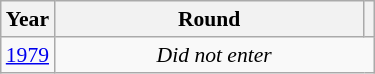<table class="wikitable" style="text-align: center; font-size:90%">
<tr>
<th>Year</th>
<th style="width:200px">Round</th>
<th></th>
</tr>
<tr>
<td><a href='#'>1979</a></td>
<td colspan="2"><em>Did not enter</em></td>
</tr>
</table>
